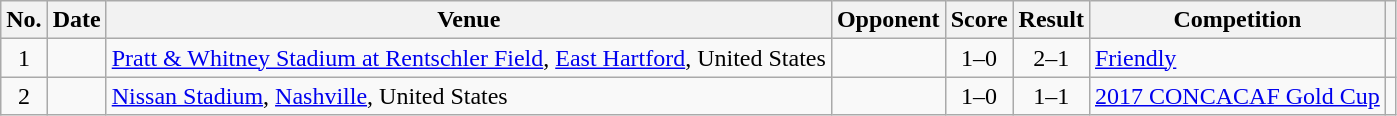<table class="wikitable sortable">
<tr>
<th scope="col">No.</th>
<th scope="col">Date</th>
<th scope="col">Venue</th>
<th scope="col">Opponent</th>
<th scope="col">Score</th>
<th scope="col">Result</th>
<th scope="col">Competition</th>
<th scope="col" class="unsortable"></th>
</tr>
<tr>
<td style="text-align:center">1</td>
<td></td>
<td><a href='#'>Pratt & Whitney Stadium at Rentschler Field</a>, <a href='#'>East Hartford</a>, United States</td>
<td></td>
<td style="text-align:center">1–0</td>
<td style="text-align:center">2–1</td>
<td><a href='#'>Friendly</a></td>
<td></td>
</tr>
<tr>
<td style="text-align:center">2</td>
<td></td>
<td><a href='#'>Nissan Stadium</a>, <a href='#'>Nashville</a>, United States</td>
<td></td>
<td style="text-align:center">1–0</td>
<td style="text-align:center">1–1</td>
<td><a href='#'>2017 CONCACAF Gold Cup</a></td>
<td></td>
</tr>
</table>
